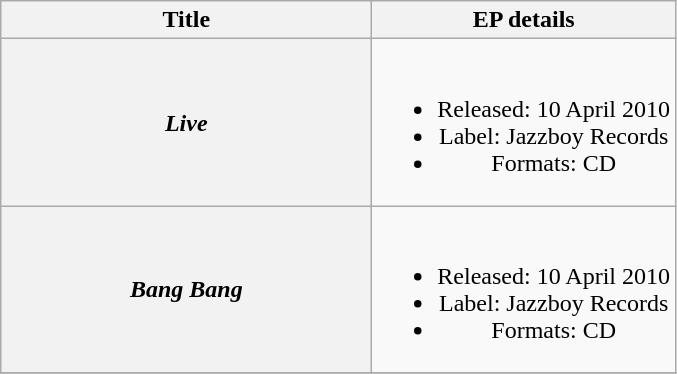<table class="wikitable plainrowheaders" style="text-align:center;">
<tr>
<th scope="col" style="width:15em;">Title</th>
<th scope="col">EP details</th>
</tr>
<tr>
<th scope="row"><em>Live</em></th>
<td><br><ul><li>Released: 10 April 2010</li><li>Label: Jazzboy Records</li><li>Formats: CD</li></ul></td>
</tr>
<tr>
<th scope="row"><em>Bang Bang</em></th>
<td><br><ul><li>Released: 10 April 2010</li><li>Label: Jazzboy Records</li><li>Formats: CD</li></ul></td>
</tr>
<tr>
</tr>
</table>
